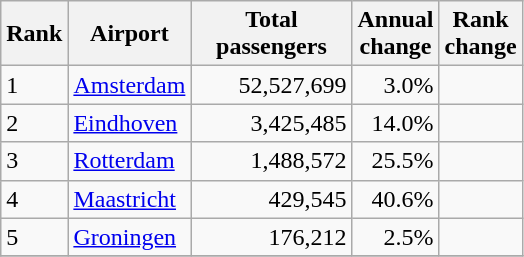<table class="wikitable">
<tr>
<th>Rank</th>
<th>Airport</th>
<th style="width:100px">Total<br>passengers</th>
<th>Annual<br>change</th>
<th>Rank<br>change</th>
</tr>
<tr>
<td>1</td>
<td><a href='#'>Amsterdam</a></td>
<td align="right">52,527,699</td>
<td align="right">3.0%</td>
<td align="center"></td>
</tr>
<tr>
<td>2</td>
<td><a href='#'>Eindhoven</a></td>
<td align="right">3,425,485</td>
<td align="right">14.0%</td>
<td align="center"></td>
</tr>
<tr>
<td>3</td>
<td><a href='#'>Rotterdam</a></td>
<td align="right">1,488,572</td>
<td align="right">25.5%</td>
<td align="center"></td>
</tr>
<tr>
<td>4</td>
<td><a href='#'>Maastricht</a></td>
<td align="right">429,545</td>
<td align="right">40.6%</td>
<td align="center"></td>
</tr>
<tr>
<td>5</td>
<td><a href='#'>Groningen</a></td>
<td align="right">176,212</td>
<td align="right">2.5%</td>
<td align="center"></td>
</tr>
<tr>
</tr>
</table>
